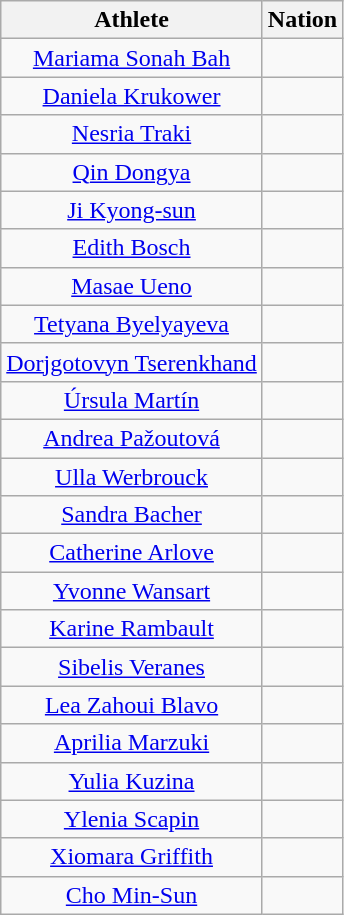<table class="wikitable sortable  mw-collapsible mw-collapsed" style="text-align:center">
<tr>
<th>Athlete</th>
<th>Nation</th>
</tr>
<tr>
<td><a href='#'>Mariama Sonah Bah</a></td>
<td></td>
</tr>
<tr>
<td><a href='#'>Daniela Krukower</a></td>
<td></td>
</tr>
<tr>
<td><a href='#'>Nesria Traki</a></td>
<td></td>
</tr>
<tr>
<td><a href='#'>Qin Dongya</a></td>
<td></td>
</tr>
<tr>
<td><a href='#'>Ji Kyong-sun</a></td>
<td></td>
</tr>
<tr>
<td><a href='#'>Edith Bosch</a></td>
<td></td>
</tr>
<tr>
<td><a href='#'>Masae Ueno</a></td>
<td></td>
</tr>
<tr>
<td><a href='#'>Tetyana Byelyayeva</a></td>
<td></td>
</tr>
<tr>
<td><a href='#'>Dorjgotovyn Tserenkhand</a></td>
<td></td>
</tr>
<tr>
<td><a href='#'>Úrsula Martín</a></td>
<td></td>
</tr>
<tr>
<td><a href='#'>Andrea Pažoutová</a></td>
<td></td>
</tr>
<tr>
<td><a href='#'>Ulla Werbrouck</a></td>
<td></td>
</tr>
<tr>
<td><a href='#'>Sandra Bacher</a></td>
<td></td>
</tr>
<tr>
<td><a href='#'>Catherine Arlove</a></td>
<td></td>
</tr>
<tr>
<td><a href='#'>Yvonne Wansart</a></td>
<td></td>
</tr>
<tr>
<td><a href='#'>Karine Rambault</a></td>
<td></td>
</tr>
<tr>
<td><a href='#'>Sibelis Veranes</a></td>
<td></td>
</tr>
<tr>
<td><a href='#'>Lea Zahoui Blavo</a></td>
<td></td>
</tr>
<tr>
<td><a href='#'>Aprilia Marzuki</a></td>
<td></td>
</tr>
<tr>
<td><a href='#'>Yulia Kuzina</a></td>
<td></td>
</tr>
<tr>
<td><a href='#'>Ylenia Scapin</a></td>
<td></td>
</tr>
<tr>
<td><a href='#'>Xiomara Griffith</a></td>
<td></td>
</tr>
<tr>
<td><a href='#'>Cho Min-Sun</a></td>
<td></td>
</tr>
</table>
